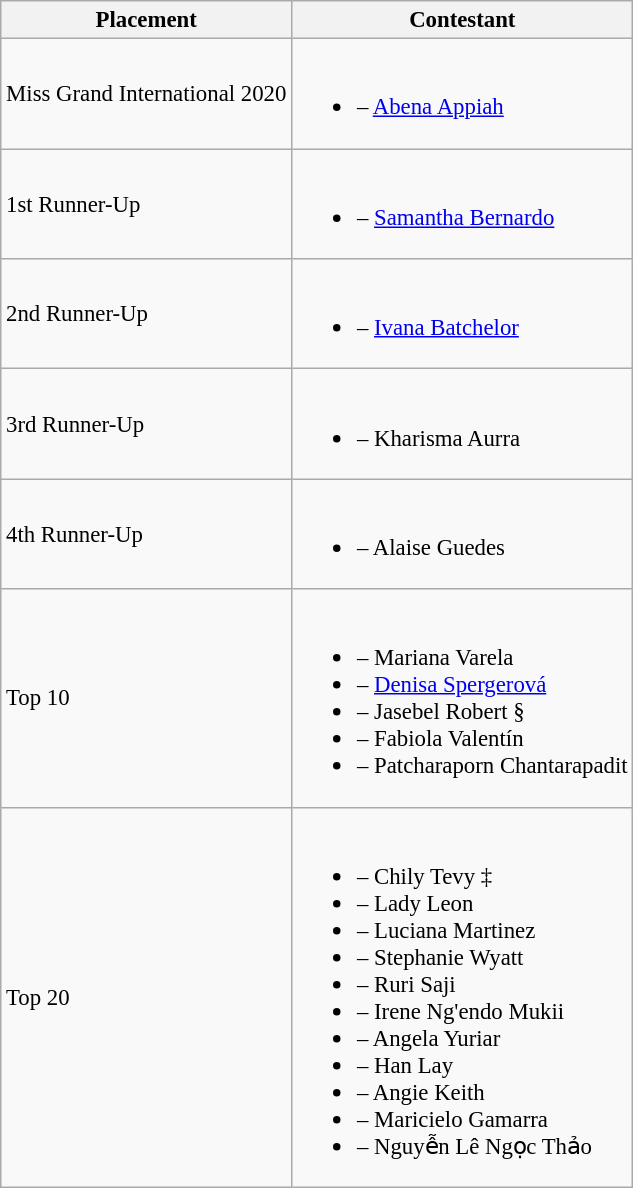<table class="wikitable sortable" style="font-size: 95%;">
<tr>
<th>Placement</th>
<th>Contestant</th>
</tr>
<tr>
<td>Miss Grand International 2020</td>
<td><br><ul><li> – <a href='#'>Abena Appiah</a></li></ul></td>
</tr>
<tr>
<td>1st Runner-Up</td>
<td><br><ul><li> – <a href='#'>Samantha Bernardo</a></li></ul></td>
</tr>
<tr>
<td>2nd Runner-Up</td>
<td><br><ul><li> – <a href='#'>Ivana Batchelor</a></li></ul></td>
</tr>
<tr>
<td>3rd Runner-Up</td>
<td><br><ul><li> – Kharisma Aurra</li></ul></td>
</tr>
<tr>
<td>4th Runner-Up</td>
<td><br><ul><li> – Alaise Guedes</li></ul></td>
</tr>
<tr>
<td>Top 10</td>
<td><br><ul><li> – Mariana Varela</li><li> – <a href='#'>Denisa Spergerová</a></li><li> – Jasebel Robert §</li><li> – Fabiola Valentín</li><li> – Patcharaporn Chantarapadit</li></ul></td>
</tr>
<tr>
<td>Top 20</td>
<td><br><ul><li> – Chily Tevy ‡</li><li> – Lady Leon</li><li> –  Luciana Martinez</li><li> – Stephanie Wyatt</li><li> – Ruri Saji</li><li> – Irene Ng'endo Mukii</li><li> – Angela Yuriar</li><li> – Han Lay</li><li> – Angie Keith</li><li> – Maricielo Gamarra</li><li> – Nguyễn Lê Ngọc Thảo</li></ul></td>
</tr>
</table>
